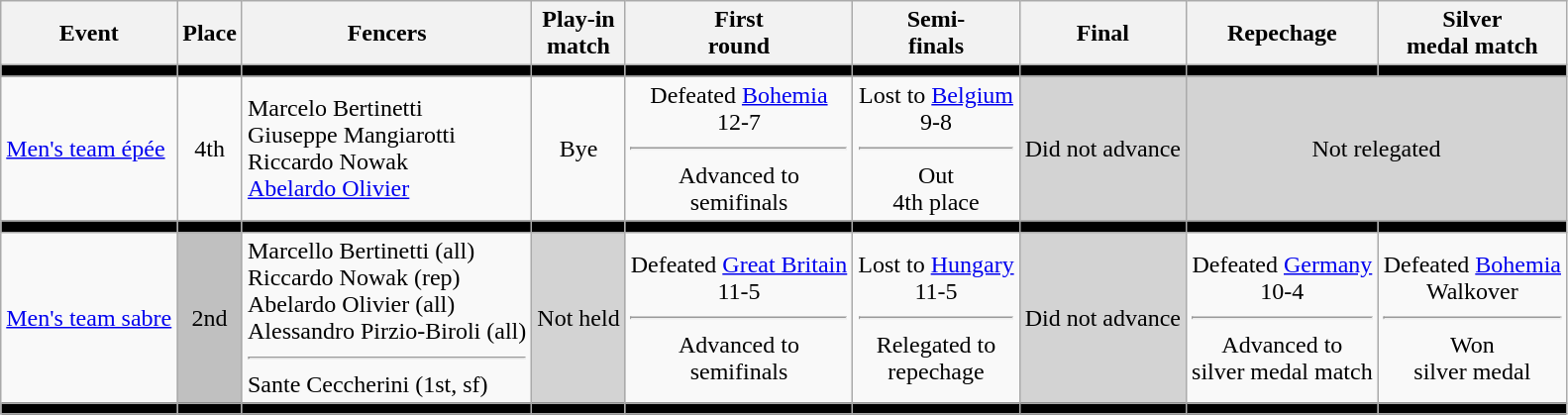<table class=wikitable>
<tr>
<th>Event</th>
<th>Place</th>
<th>Fencers</th>
<th>Play-in <br> match</th>
<th>First <br> round</th>
<th>Semi-<br>finals</th>
<th>Final</th>
<th>Repechage</th>
<th>Silver <br> medal match</th>
</tr>
<tr bgcolor=black>
<td></td>
<td></td>
<td></td>
<td></td>
<td></td>
<td></td>
<td></td>
<td></td>
<td></td>
</tr>
<tr align=center>
<td align=left><a href='#'>Men's team épée</a></td>
<td>4th</td>
<td align=left>Marcelo Bertinetti <br> Giuseppe Mangiarotti <br> Riccardo Nowak <br> <a href='#'>Abelardo Olivier</a></td>
<td>Bye</td>
<td>Defeated <a href='#'>Bohemia</a> <br> 12-7 <hr> Advanced to <br> semifinals</td>
<td>Lost to <a href='#'>Belgium</a> <br> 9-8 <hr> Out <br> 4th place</td>
<td bgcolor=lightgray>Did not advance</td>
<td colspan=2 bgcolor=lightgray>Not relegated</td>
</tr>
<tr bgcolor=black>
<td></td>
<td></td>
<td></td>
<td></td>
<td></td>
<td></td>
<td></td>
<td></td>
<td></td>
</tr>
<tr align=center>
<td align=left><a href='#'>Men's team sabre</a></td>
<td bgcolor=silver>2nd</td>
<td align=left>Marcello Bertinetti (all) <br> Riccardo Nowak (rep) <br> Abelardo Olivier (all) <br> Alessandro Pirzio-Biroli (all) <hr> Sante Ceccherini (1st, sf) </td>
<td bgcolor=lightgray>Not held</td>
<td>Defeated <a href='#'>Great Britain</a> <br> 11-5 <hr> Advanced to <br> semifinals</td>
<td>Lost to <a href='#'>Hungary</a> <br> 11-5 <hr> Relegated to <br> repechage</td>
<td bgcolor=lightgray>Did not advance</td>
<td>Defeated <a href='#'>Germany</a> <br> 10-4 <hr> Advanced to <br> silver medal match</td>
<td>Defeated <a href='#'>Bohemia</a> <br> Walkover <hr> Won <br> silver medal</td>
</tr>
<tr bgcolor=black>
<td></td>
<td></td>
<td></td>
<td></td>
<td></td>
<td></td>
<td></td>
<td></td>
<td></td>
</tr>
</table>
